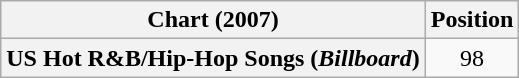<table class="wikitable plainrowheaders" style="text-align:center">
<tr>
<th scope="col">Chart (2007)</th>
<th scope="col">Position</th>
</tr>
<tr>
<th scope="row">US Hot R&B/Hip-Hop Songs (<em>Billboard</em>)</th>
<td>98</td>
</tr>
</table>
